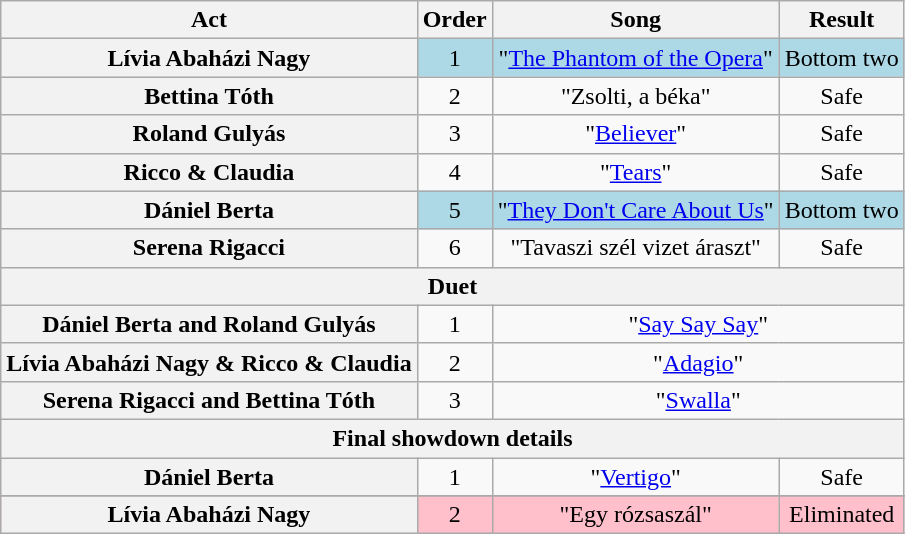<table class="wikitable" style="text-align:center;">
<tr>
<th scope="col">Act</th>
<th scope="col">Order</th>
<th scope="col">Song</th>
<th scope="col">Result</th>
</tr>
<tr bgcolor="lightblue">
<th scope="row">Lívia Abaházi Nagy</th>
<td>1</td>
<td>"<a href='#'>The Phantom of the Opera</a>"</td>
<td>Bottom two</td>
</tr>
<tr>
<th scope="row">Bettina Tóth</th>
<td>2</td>
<td>"Zsolti, a béka"</td>
<td>Safe</td>
</tr>
<tr>
<th scope="row">Roland Gulyás</th>
<td>3</td>
<td>"<a href='#'>Believer</a>"</td>
<td>Safe</td>
</tr>
<tr>
<th scope="row">Ricco & Claudia</th>
<td>4</td>
<td>"<a href='#'>Tears</a>"</td>
<td>Safe</td>
</tr>
<tr bgcolor="lightblue">
<th scope="row">Dániel Berta</th>
<td>5</td>
<td>"<a href='#'>They Don't Care About Us</a>"</td>
<td>Bottom two</td>
</tr>
<tr>
<th scope="row">Serena Rigacci</th>
<td>6</td>
<td>"Tavaszi szél vizet áraszt"</td>
<td>Safe</td>
</tr>
<tr>
<th scope="col" colspan="7">Duet</th>
</tr>
<tr>
<th scope="row">Dániel Berta and Roland Gulyás</th>
<td>1</td>
<td colspan="2">"<a href='#'>Say Say Say</a>"</td>
</tr>
<tr>
<th scope="row">Lívia Abaházi Nagy & Ricco & Claudia</th>
<td>2</td>
<td colspan="2">"<a href='#'>Adagio</a>"</td>
</tr>
<tr>
<th scope="row">Serena Rigacci and Bettina Tóth</th>
<td>3</td>
<td colspan="2">"<a href='#'>Swalla</a>"</td>
</tr>
<tr>
<th scope="col" colspan="6">Final showdown details</th>
</tr>
<tr>
<th scope="row">Dániel Berta</th>
<td>1</td>
<td>"<a href='#'>Vertigo</a>"</td>
<td>Safe</td>
</tr>
<tr>
</tr>
<tr bgcolor="pink">
<th scope="row">Lívia Abaházi Nagy</th>
<td>2</td>
<td>"Egy rózsaszál"</td>
<td>Eliminated</td>
</tr>
</table>
